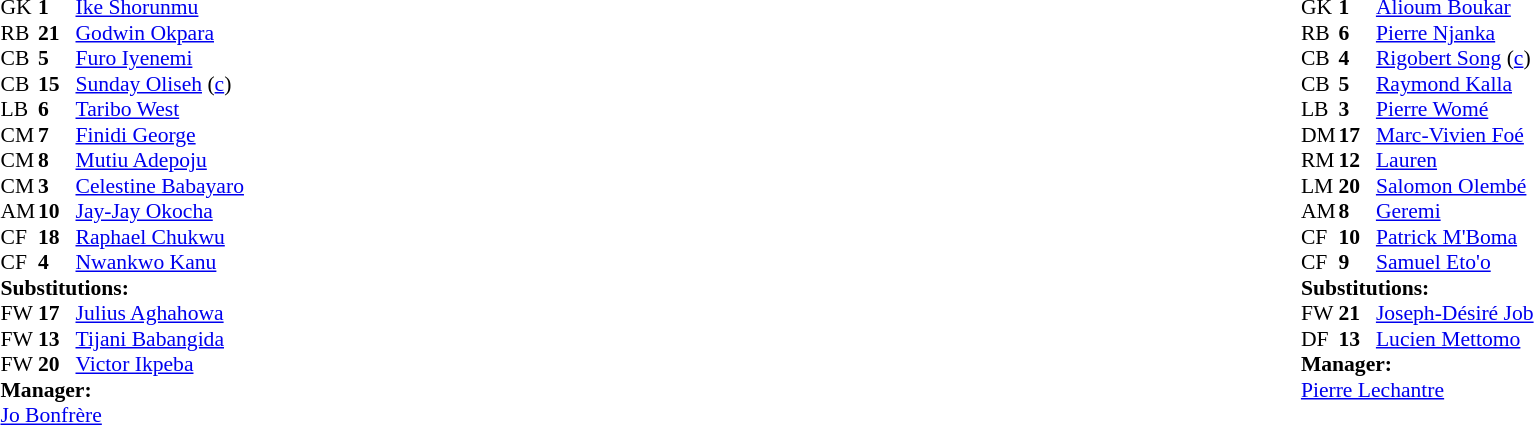<table width="100%">
<tr>
<td valign="top" width="50%"><br><table style="font-size: 90%" cellspacing="0" cellpadding="0">
<tr>
<th width="25"></th>
<th width="25"></th>
</tr>
<tr>
<td>GK</td>
<td><strong>1</strong></td>
<td><a href='#'>Ike Shorunmu</a></td>
</tr>
<tr>
<td>RB</td>
<td><strong>21</strong></td>
<td><a href='#'>Godwin Okpara</a></td>
</tr>
<tr>
<td>CB</td>
<td><strong>5</strong></td>
<td><a href='#'>Furo Iyenemi</a></td>
<td></td>
</tr>
<tr>
<td>CB</td>
<td><strong>15</strong></td>
<td><a href='#'>Sunday Oliseh</a> (<a href='#'>c</a>)</td>
<td></td>
</tr>
<tr>
<td>LB</td>
<td><strong>6</strong></td>
<td><a href='#'>Taribo West</a></td>
</tr>
<tr>
<td>CM</td>
<td><strong>7</strong></td>
<td><a href='#'>Finidi George</a></td>
<td></td>
<td></td>
</tr>
<tr>
<td>CM</td>
<td><strong>8</strong></td>
<td><a href='#'>Mutiu Adepoju</a></td>
<td></td>
<td></td>
</tr>
<tr>
<td>CM</td>
<td><strong>3</strong></td>
<td><a href='#'>Celestine Babayaro</a></td>
</tr>
<tr>
<td>AM</td>
<td><strong>10</strong></td>
<td><a href='#'>Jay-Jay Okocha</a></td>
</tr>
<tr>
<td>CF</td>
<td><strong>18</strong></td>
<td><a href='#'>Raphael Chukwu</a></td>
<td></td>
<td></td>
</tr>
<tr>
<td>CF</td>
<td><strong>4</strong></td>
<td><a href='#'>Nwankwo Kanu</a></td>
</tr>
<tr>
<td colspan=3><strong>Substitutions:</strong></td>
</tr>
<tr>
<td>FW</td>
<td><strong>17</strong></td>
<td><a href='#'>Julius Aghahowa</a></td>
<td></td>
<td></td>
</tr>
<tr>
<td>FW</td>
<td><strong>13</strong></td>
<td><a href='#'>Tijani Babangida</a></td>
<td></td>
<td></td>
</tr>
<tr>
<td>FW</td>
<td><strong>20</strong></td>
<td><a href='#'>Victor Ikpeba</a></td>
<td></td>
<td></td>
</tr>
<tr>
<td colspan=3><strong>Manager:</strong></td>
</tr>
<tr>
<td colspan=3> <a href='#'>Jo Bonfrère</a></td>
</tr>
</table>
</td>
<td valign="top" width="50%"><br><table style="font-size: 90%" cellspacing="0" cellpadding="0" align="center">
<tr>
<th width=25></th>
<th width=25></th>
</tr>
<tr>
<td>GK</td>
<td><strong>1</strong></td>
<td><a href='#'>Alioum Boukar</a></td>
</tr>
<tr>
<td>RB</td>
<td><strong>6</strong></td>
<td><a href='#'>Pierre Njanka</a></td>
<td></td>
</tr>
<tr>
<td>CB</td>
<td><strong>4</strong></td>
<td><a href='#'>Rigobert Song</a> (<a href='#'>c</a>)</td>
<td></td>
</tr>
<tr>
<td>CB</td>
<td><strong>5</strong></td>
<td><a href='#'>Raymond Kalla</a></td>
<td></td>
<td></td>
</tr>
<tr>
<td>LB</td>
<td><strong>3</strong></td>
<td><a href='#'>Pierre Womé</a></td>
<td></td>
</tr>
<tr>
<td>DM</td>
<td><strong>17</strong></td>
<td><a href='#'>Marc-Vivien Foé</a></td>
</tr>
<tr>
<td>RM</td>
<td><strong>12</strong></td>
<td><a href='#'>Lauren</a></td>
</tr>
<tr>
<td>LM</td>
<td><strong>20</strong></td>
<td><a href='#'>Salomon Olembé</a></td>
</tr>
<tr>
<td>AM</td>
<td><strong>8</strong></td>
<td><a href='#'>Geremi</a></td>
</tr>
<tr>
<td>CF</td>
<td><strong>10</strong></td>
<td><a href='#'>Patrick M'Boma</a></td>
</tr>
<tr>
<td>CF</td>
<td><strong>9</strong></td>
<td><a href='#'>Samuel Eto'o</a></td>
<td></td>
<td></td>
</tr>
<tr>
<td colspan=3><strong>Substitutions:</strong></td>
</tr>
<tr>
<td>FW</td>
<td><strong>21</strong></td>
<td><a href='#'>Joseph-Désiré Job</a></td>
<td></td>
<td></td>
</tr>
<tr>
<td>DF</td>
<td><strong>13</strong></td>
<td><a href='#'>Lucien Mettomo</a></td>
<td></td>
<td></td>
</tr>
<tr>
<td colspan=3><strong>Manager:</strong></td>
</tr>
<tr>
<td colspan=3> <a href='#'>Pierre Lechantre</a></td>
</tr>
</table>
</td>
</tr>
</table>
